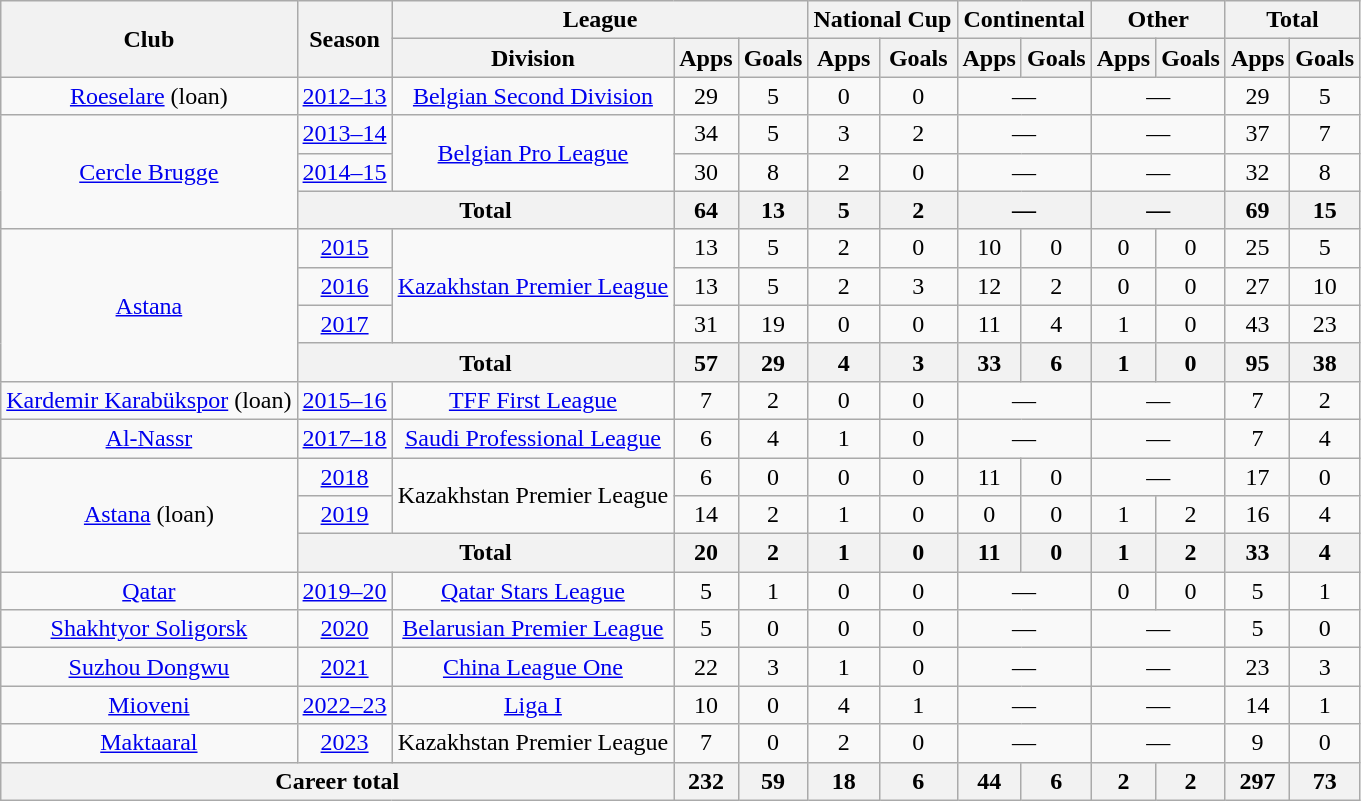<table class="wikitable" style="text-align:center">
<tr>
<th rowspan="2">Club</th>
<th rowspan="2">Season</th>
<th colspan="3">League</th>
<th colspan="2">National Cup</th>
<th colspan="2">Continental</th>
<th colspan="2">Other</th>
<th colspan="2">Total</th>
</tr>
<tr>
<th>Division</th>
<th>Apps</th>
<th>Goals</th>
<th>Apps</th>
<th>Goals</th>
<th>Apps</th>
<th>Goals</th>
<th>Apps</th>
<th>Goals</th>
<th>Apps</th>
<th>Goals</th>
</tr>
<tr>
<td><a href='#'>Roeselare</a> (loan)</td>
<td><a href='#'>2012–13</a></td>
<td><a href='#'>Belgian Second Division</a></td>
<td>29</td>
<td>5</td>
<td>0</td>
<td>0</td>
<td colspan="2">—</td>
<td colspan="2">—</td>
<td>29</td>
<td>5</td>
</tr>
<tr>
<td rowspan="3"><a href='#'>Cercle Brugge</a></td>
<td><a href='#'>2013–14</a></td>
<td rowspan="2"><a href='#'>Belgian Pro League</a></td>
<td>34</td>
<td>5</td>
<td>3</td>
<td>2</td>
<td colspan="2">—</td>
<td colspan="2">—</td>
<td>37</td>
<td>7</td>
</tr>
<tr>
<td><a href='#'>2014–15</a></td>
<td>30</td>
<td>8</td>
<td>2</td>
<td>0</td>
<td colspan="2">—</td>
<td colspan="2">—</td>
<td>32</td>
<td>8</td>
</tr>
<tr>
<th colspan="2">Total</th>
<th>64</th>
<th>13</th>
<th>5</th>
<th>2</th>
<th colspan="2">—</th>
<th colspan="2">—</th>
<th>69</th>
<th>15</th>
</tr>
<tr>
<td rowspan="4"><a href='#'>Astana</a></td>
<td><a href='#'>2015</a></td>
<td rowspan="3"><a href='#'>Kazakhstan Premier League</a></td>
<td>13</td>
<td>5</td>
<td>2</td>
<td>0</td>
<td>10</td>
<td>0</td>
<td>0</td>
<td>0</td>
<td>25</td>
<td>5</td>
</tr>
<tr>
<td><a href='#'>2016</a></td>
<td>13</td>
<td>5</td>
<td>2</td>
<td>3</td>
<td>12</td>
<td>2</td>
<td>0</td>
<td>0</td>
<td>27</td>
<td>10</td>
</tr>
<tr>
<td><a href='#'>2017</a></td>
<td>31</td>
<td>19</td>
<td>0</td>
<td>0</td>
<td>11</td>
<td>4</td>
<td>1</td>
<td>0</td>
<td>43</td>
<td>23</td>
</tr>
<tr>
<th colspan="2">Total</th>
<th>57</th>
<th>29</th>
<th>4</th>
<th>3</th>
<th>33</th>
<th>6</th>
<th>1</th>
<th>0</th>
<th>95</th>
<th>38</th>
</tr>
<tr>
<td><a href='#'>Kardemir Karabükspor</a> (loan)</td>
<td><a href='#'>2015–16</a></td>
<td><a href='#'>TFF First League</a></td>
<td>7</td>
<td>2</td>
<td>0</td>
<td>0</td>
<td colspan="2">—</td>
<td colspan="2">—</td>
<td>7</td>
<td>2</td>
</tr>
<tr>
<td><a href='#'>Al-Nassr</a></td>
<td><a href='#'>2017–18</a></td>
<td><a href='#'>Saudi Professional League</a></td>
<td>6</td>
<td>4</td>
<td>1</td>
<td>0</td>
<td colspan="2">—</td>
<td colspan="2">—</td>
<td>7</td>
<td>4</td>
</tr>
<tr>
<td rowspan="3"><a href='#'>Astana</a> (loan)</td>
<td><a href='#'>2018</a></td>
<td rowspan="2">Kazakhstan Premier League</td>
<td>6</td>
<td>0</td>
<td>0</td>
<td>0</td>
<td>11</td>
<td>0</td>
<td colspan="2">—</td>
<td>17</td>
<td>0</td>
</tr>
<tr>
<td><a href='#'>2019</a></td>
<td>14</td>
<td>2</td>
<td>1</td>
<td>0</td>
<td>0</td>
<td>0</td>
<td>1</td>
<td>2</td>
<td>16</td>
<td>4</td>
</tr>
<tr>
<th colspan="2">Total</th>
<th>20</th>
<th>2</th>
<th>1</th>
<th>0</th>
<th>11</th>
<th>0</th>
<th>1</th>
<th>2</th>
<th>33</th>
<th>4</th>
</tr>
<tr>
<td><a href='#'>Qatar</a></td>
<td><a href='#'>2019–20</a></td>
<td><a href='#'>Qatar Stars League</a></td>
<td>5</td>
<td>1</td>
<td>0</td>
<td>0</td>
<td colspan="2">—</td>
<td>0</td>
<td>0</td>
<td>5</td>
<td>1</td>
</tr>
<tr>
<td><a href='#'>Shakhtyor Soligorsk</a></td>
<td><a href='#'>2020</a></td>
<td><a href='#'>Belarusian Premier League</a></td>
<td>5</td>
<td>0</td>
<td>0</td>
<td>0</td>
<td colspan="2">—</td>
<td colspan="2">—</td>
<td>5</td>
<td>0</td>
</tr>
<tr>
<td><a href='#'>Suzhou Dongwu</a></td>
<td><a href='#'>2021</a></td>
<td><a href='#'>China League One</a></td>
<td>22</td>
<td>3</td>
<td>1</td>
<td>0</td>
<td colspan="2">—</td>
<td colspan="2">—</td>
<td>23</td>
<td>3</td>
</tr>
<tr>
<td><a href='#'>Mioveni</a></td>
<td><a href='#'>2022–23</a></td>
<td><a href='#'>Liga I</a></td>
<td>10</td>
<td>0</td>
<td>4</td>
<td>1</td>
<td colspan="2">—</td>
<td colspan="2">—</td>
<td>14</td>
<td>1</td>
</tr>
<tr>
<td><a href='#'>Maktaaral</a></td>
<td><a href='#'>2023</a></td>
<td>Kazakhstan Premier League</td>
<td>7</td>
<td>0</td>
<td>2</td>
<td>0</td>
<td colspan="2">—</td>
<td colspan="2">—</td>
<td>9</td>
<td>0</td>
</tr>
<tr>
<th colspan="3">Career total</th>
<th>232</th>
<th>59</th>
<th>18</th>
<th>6</th>
<th>44</th>
<th>6</th>
<th>2</th>
<th>2</th>
<th>297</th>
<th>73</th>
</tr>
</table>
